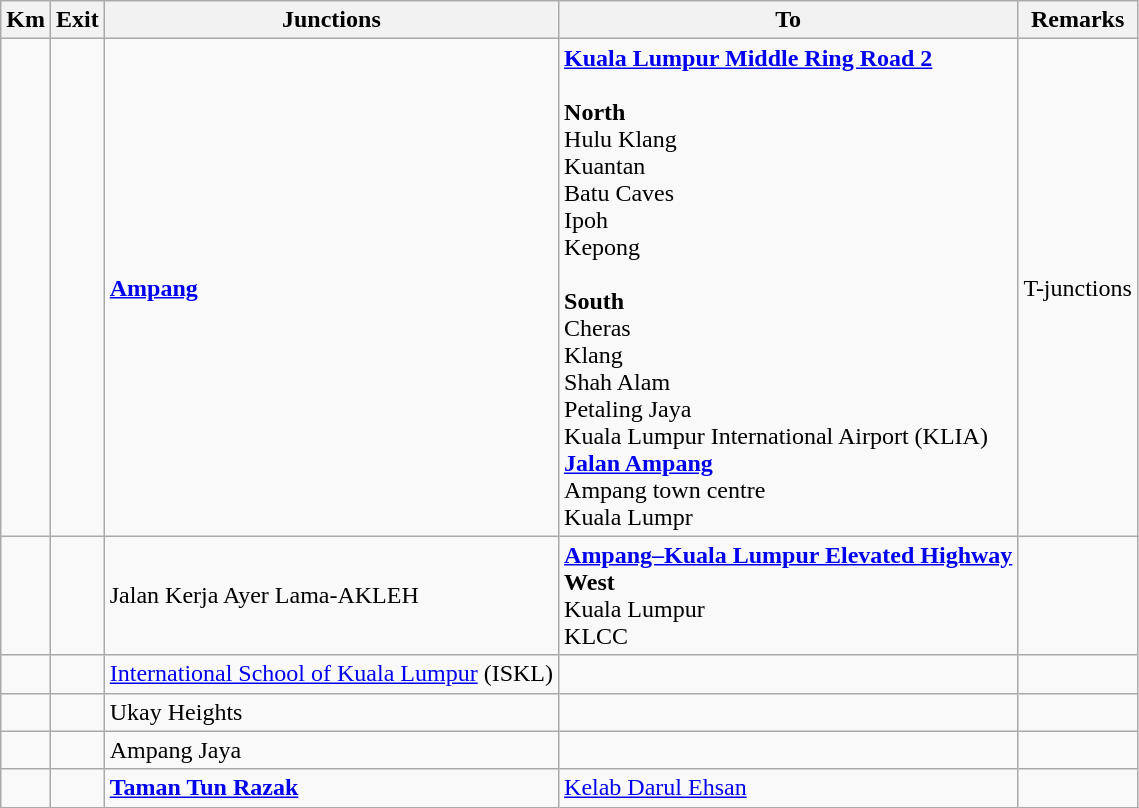<table class="wikitable">
<tr>
<th>Km</th>
<th>Exit</th>
<th>Junctions</th>
<th>To</th>
<th>Remarks</th>
</tr>
<tr>
<td></td>
<td></td>
<td><strong><a href='#'>Ampang</a></strong></td>
<td> <strong><a href='#'>Kuala Lumpur Middle Ring Road 2</a></strong><br><br><strong>North</strong><br>Hulu Klang<br>Kuantan<br>Batu Caves<br>Ipoh<br>Kepong<br><br><strong>South</strong><br>Cheras<br>Klang<br>Shah Alam<br>Petaling Jaya<br>Kuala Lumpur International Airport (KLIA) <br> <strong><a href='#'>Jalan Ampang</a></strong><br>Ampang town centre<br>Kuala Lumpr</td>
<td>T-junctions</td>
</tr>
<tr>
<td></td>
<td></td>
<td>Jalan Kerja Ayer Lama-AKLEH</td>
<td> <strong><a href='#'>Ampang–Kuala Lumpur Elevated Highway</a></strong><br><strong>West</strong><br>Kuala Lumpur<br>KLCC</td>
<td></td>
</tr>
<tr>
<td></td>
<td></td>
<td><a href='#'>International School of Kuala Lumpur</a> (ISKL)</td>
<td></td>
<td></td>
</tr>
<tr>
<td></td>
<td></td>
<td>Ukay Heights</td>
<td></td>
<td></td>
</tr>
<tr>
<td></td>
<td></td>
<td>Ampang Jaya</td>
<td></td>
<td></td>
</tr>
<tr>
<td></td>
<td></td>
<td><strong><a href='#'>Taman Tun Razak</a></strong></td>
<td><a href='#'>Kelab Darul Ehsan</a></td>
<td></td>
</tr>
</table>
